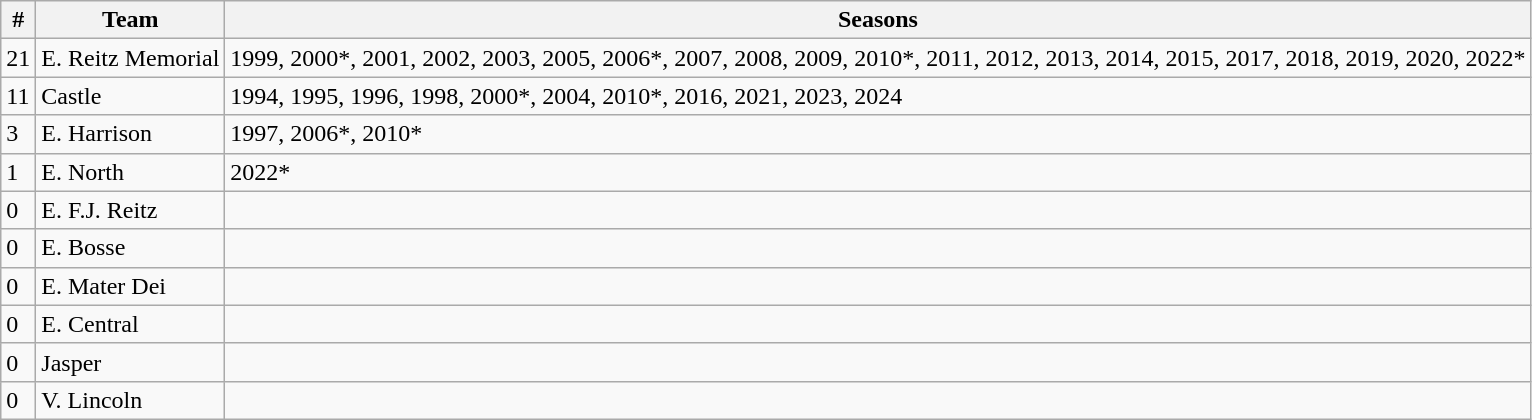<table class="wikitable" style=>
<tr>
<th>#</th>
<th>Team</th>
<th>Seasons</th>
</tr>
<tr>
<td>21</td>
<td>E. Reitz Memorial</td>
<td>1999, 2000*, 2001, 2002, 2003, 2005, 2006*, 2007, 2008, 2009, 2010*, 2011, 2012, 2013, 2014, 2015, 2017, 2018, 2019, 2020, 2022*</td>
</tr>
<tr>
<td>11</td>
<td>Castle</td>
<td>1994, 1995, 1996, 1998, 2000*, 2004, 2010*, 2016, 2021, 2023, 2024</td>
</tr>
<tr>
<td>3</td>
<td>E. Harrison</td>
<td>1997, 2006*, 2010*</td>
</tr>
<tr>
<td>1</td>
<td>E. North</td>
<td>2022*</td>
</tr>
<tr>
<td>0</td>
<td>E. F.J. Reitz</td>
<td></td>
</tr>
<tr>
<td>0</td>
<td>E. Bosse</td>
<td></td>
</tr>
<tr>
<td>0</td>
<td>E. Mater Dei</td>
<td></td>
</tr>
<tr>
<td>0</td>
<td>E. Central</td>
<td></td>
</tr>
<tr>
<td>0</td>
<td>Jasper</td>
<td></td>
</tr>
<tr>
<td>0</td>
<td>V. Lincoln</td>
<td></td>
</tr>
</table>
